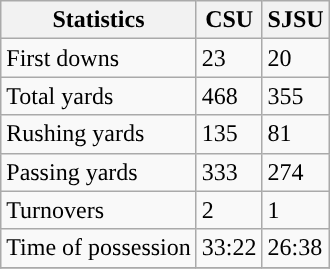<table class="wikitable">
<tr>
<th>Statistics</th>
<th>CSU</th>
<th>SJSU</th>
</tr>
<tr>
<td>First downs</td>
<td>23</td>
<td>20</td>
</tr>
<tr>
<td>Total yards</td>
<td>468</td>
<td>355</td>
</tr>
<tr>
<td>Rushing yards</td>
<td>135</td>
<td>81</td>
</tr>
<tr>
<td>Passing yards</td>
<td>333</td>
<td>274</td>
</tr>
<tr>
<td>Turnovers</td>
<td>2</td>
<td>1</td>
</tr>
<tr>
<td>Time of possession</td>
<td>33:22</td>
<td>26:38</td>
</tr>
<tr>
</tr>
</table>
